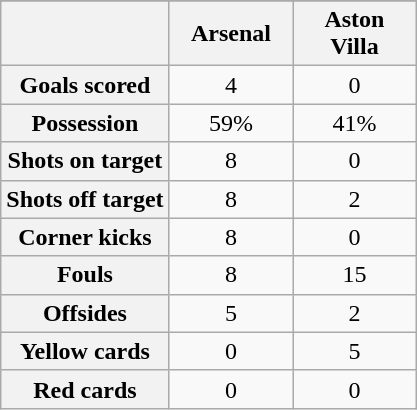<table class="wikitable plainrowheaders" style="text-align:center">
<tr>
</tr>
<tr>
<th scope="col"></th>
<th scope="col" style="width:75px">Arsenal</th>
<th scope="col" style="width:75px">Aston Villa</th>
</tr>
<tr>
<th scope=row>Goals scored</th>
<td>4</td>
<td>0</td>
</tr>
<tr>
<th scope=row>Possession</th>
<td>59%</td>
<td>41%</td>
</tr>
<tr>
<th scope=row>Shots on target</th>
<td>8</td>
<td>0</td>
</tr>
<tr>
<th scope=row>Shots off target</th>
<td>8</td>
<td>2</td>
</tr>
<tr>
<th scope=row>Corner kicks</th>
<td>8</td>
<td>0</td>
</tr>
<tr>
<th scope=row>Fouls</th>
<td>8</td>
<td>15</td>
</tr>
<tr>
<th scope=row>Offsides</th>
<td>5</td>
<td>2</td>
</tr>
<tr>
<th scope=row>Yellow cards</th>
<td>0</td>
<td>5</td>
</tr>
<tr>
<th scope=row>Red cards</th>
<td>0</td>
<td>0</td>
</tr>
</table>
